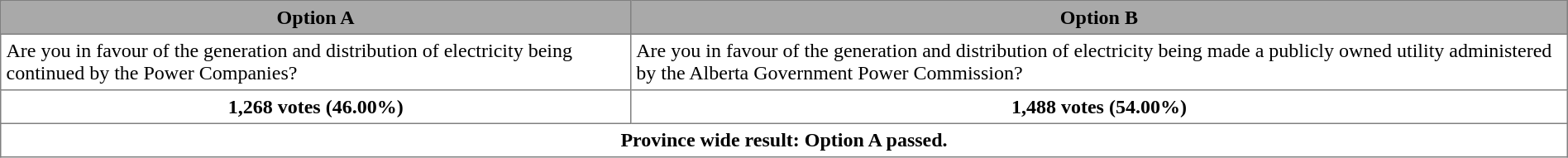<table border="1" cellpadding="4" cellspacing="0" style="border-collapse: collapse">
<tr bgcolor="darkgray">
<th>Option A</th>
<th>Option B</th>
</tr>
<tr>
<td>Are you in favour of the generation and distribution of electricity being continued by the Power Companies?</td>
<td>Are you in favour of the generation and distribution of electricity being made a publicly owned utility administered by the Alberta Government Power Commission?</td>
</tr>
<tr>
<th>1,268 votes (46.00%)</th>
<th>1,488 votes (54.00%)</th>
</tr>
<tr>
<th colspan="2">Province wide result: Option A passed.</th>
</tr>
</table>
